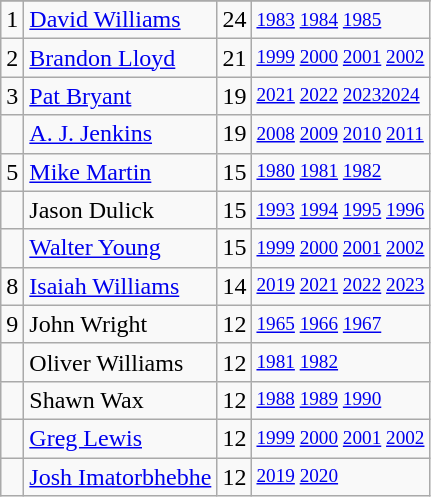<table class="wikitable">
<tr>
</tr>
<tr>
<td>1</td>
<td><a href='#'>David Williams</a></td>
<td>24</td>
<td style="font-size:80%;"><a href='#'>1983</a> <a href='#'>1984</a> <a href='#'>1985</a></td>
</tr>
<tr>
<td>2</td>
<td><a href='#'>Brandon Lloyd</a></td>
<td>21</td>
<td style="font-size:80%;"><a href='#'>1999</a> <a href='#'>2000</a> <a href='#'>2001</a> <a href='#'>2002</a></td>
</tr>
<tr>
<td>3</td>
<td><a href='#'>Pat Bryant</a></td>
<td>19</td>
<td style="font-size:80%;"><a href='#'>2021</a> <a href='#'>2022</a> <a href='#'>2023</a><a href='#'>2024</a></td>
</tr>
<tr>
<td></td>
<td><a href='#'>A. J. Jenkins</a></td>
<td>19</td>
<td style="font-size:80%;"><a href='#'>2008</a> <a href='#'>2009</a> <a href='#'>2010</a> <a href='#'>2011</a></td>
</tr>
<tr>
<td>5</td>
<td><a href='#'>Mike Martin</a></td>
<td>15</td>
<td style="font-size:80%;"><a href='#'>1980</a> <a href='#'>1981</a> <a href='#'>1982</a></td>
</tr>
<tr>
<td></td>
<td>Jason Dulick</td>
<td>15</td>
<td style="font-size:80%;"><a href='#'>1993</a> <a href='#'>1994</a> <a href='#'>1995</a> <a href='#'>1996</a></td>
</tr>
<tr>
<td></td>
<td><a href='#'>Walter Young</a></td>
<td>15</td>
<td style="font-size:80%;"><a href='#'>1999</a> <a href='#'>2000</a> <a href='#'>2001</a> <a href='#'>2002</a></td>
</tr>
<tr>
<td>8</td>
<td><a href='#'>Isaiah Williams</a></td>
<td>14</td>
<td style="font-size:80%;"><a href='#'>2019</a> <a href='#'>2021</a> <a href='#'>2022</a> <a href='#'>2023</a></td>
</tr>
<tr>
<td>9</td>
<td>John Wright</td>
<td>12</td>
<td style="font-size:80%;"><a href='#'>1965</a> <a href='#'>1966</a> <a href='#'>1967</a></td>
</tr>
<tr>
<td></td>
<td>Oliver Williams</td>
<td>12</td>
<td style="font-size:80%;"><a href='#'>1981</a> <a href='#'>1982</a></td>
</tr>
<tr>
<td></td>
<td>Shawn Wax</td>
<td>12</td>
<td style="font-size:80%;"><a href='#'>1988</a> <a href='#'>1989</a> <a href='#'>1990</a></td>
</tr>
<tr>
<td></td>
<td><a href='#'>Greg Lewis</a></td>
<td>12</td>
<td style="font-size:80%;"><a href='#'>1999</a> <a href='#'>2000</a> <a href='#'>2001</a> <a href='#'>2002</a></td>
</tr>
<tr>
<td></td>
<td><a href='#'>Josh Imatorbhebhe</a></td>
<td>12</td>
<td style="font-size:80%;"><a href='#'>2019</a> <a href='#'>2020</a></td>
</tr>
</table>
